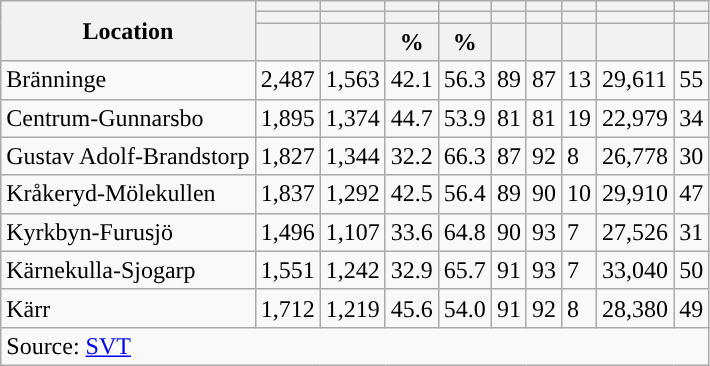<table role="presentation" class="wikitable sortable mw-collapsible">
<tr>
<th rowspan="3">Location</th>
<th></th>
<th></th>
<th></th>
<th></th>
<th></th>
<th></th>
<th></th>
<th></th>
<th></th>
</tr>
<tr>
<th></th>
<th></th>
<th style="background:"></th>
<th style="background:"></th>
<th></th>
<th></th>
<th></th>
<th></th>
<th></th>
</tr>
<tr>
<th data-sort-type="number"></th>
<th data-sort-type="number"></th>
<th data-sort-type="number">%</th>
<th data-sort-type="number">%</th>
<th data-sort-type="number"></th>
<th data-sort-type="number"></th>
<th data-sort-type="number"></th>
<th data-sort-type="number"></th>
<th data-sort-type="number"></th>
</tr>
<tr>
<td align="left">Bränninge</td>
<td>2,487</td>
<td>1,563</td>
<td>42.1</td>
<td>56.3</td>
<td>89</td>
<td>87</td>
<td>13</td>
<td>29,611</td>
<td>55</td>
</tr>
<tr>
<td align="left">Centrum-Gunnarsbo</td>
<td>1,895</td>
<td>1,374</td>
<td>44.7</td>
<td>53.9</td>
<td>81</td>
<td>81</td>
<td>19</td>
<td>22,979</td>
<td>34</td>
</tr>
<tr>
<td align="left">Gustav Adolf-Brandstorp</td>
<td>1,827</td>
<td>1,344</td>
<td>32.2</td>
<td>66.3</td>
<td>87</td>
<td>92</td>
<td>8</td>
<td>26,778</td>
<td>30</td>
</tr>
<tr>
<td align="left">Kråkeryd-Mölekullen</td>
<td>1,837</td>
<td>1,292</td>
<td>42.5</td>
<td>56.4</td>
<td>89</td>
<td>90</td>
<td>10</td>
<td>29,910</td>
<td>47</td>
</tr>
<tr>
<td align="left">Kyrkbyn-Furusjö</td>
<td>1,496</td>
<td>1,107</td>
<td>33.6</td>
<td>64.8</td>
<td>90</td>
<td>93</td>
<td>7</td>
<td>27,526</td>
<td>31</td>
</tr>
<tr>
<td align="left">Kärnekulla-Sjogarp</td>
<td>1,551</td>
<td>1,242</td>
<td>32.9</td>
<td>65.7</td>
<td>91</td>
<td>93</td>
<td>7</td>
<td>33,040</td>
<td>50</td>
</tr>
<tr>
<td align="left">Kärr</td>
<td>1,712</td>
<td>1,219</td>
<td>45.6</td>
<td>54.0</td>
<td>91</td>
<td>92</td>
<td>8</td>
<td>28,380</td>
<td>49</td>
</tr>
<tr>
<td colspan="10" align="left">Source: <a href='#'>SVT</a></td>
</tr>
</table>
